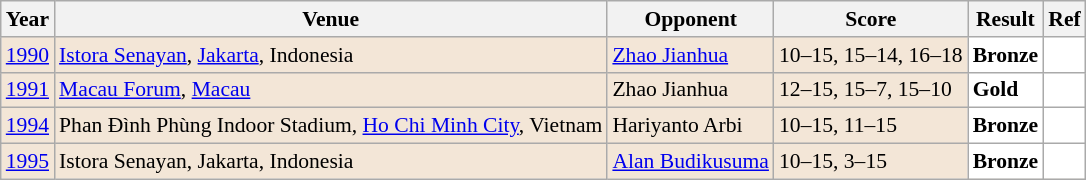<table class="sortable wikitable" style="font-size: 90%;">
<tr>
<th>Year</th>
<th>Venue</th>
<th>Opponent</th>
<th>Score</th>
<th>Result</th>
<th>Ref</th>
</tr>
<tr style="background:#F3E6D7">
<td align="center"><a href='#'>1990</a></td>
<td align="left"><a href='#'>Istora Senayan</a>, <a href='#'>Jakarta</a>, Indonesia</td>
<td align="left"> <a href='#'>Zhao Jianhua</a></td>
<td align="left">10–15, 15–14, 16–18</td>
<td style="text-align:left; background:white"> <strong>Bronze</strong></td>
<td style="text-align:center; background:white"></td>
</tr>
<tr style="background:#F3E6D7">
<td align="center"><a href='#'>1991</a></td>
<td align="left"><a href='#'>Macau Forum</a>, <a href='#'>Macau</a></td>
<td align="left"> Zhao Jianhua</td>
<td align="left">12–15, 15–7, 15–10</td>
<td style="text-align:left; background:white"> <strong>Gold</strong></td>
<td style="text-align:center; background:white"></td>
</tr>
<tr style="background:#F3E6D7">
<td align="center"><a href='#'>1994</a></td>
<td align="left">Phan Đình Phùng Indoor Stadium, <a href='#'>Ho Chi Minh City</a>, Vietnam</td>
<td align="left"> Hariyanto Arbi</td>
<td align="left">10–15, 11–15</td>
<td style="text-align:left; background:white"> <strong>Bronze</strong></td>
<td style="text-align:center; background:white"></td>
</tr>
<tr style="background:#F3E6D7">
<td align="center"><a href='#'>1995</a></td>
<td align="left">Istora Senayan, Jakarta, Indonesia</td>
<td align="left"> <a href='#'>Alan Budikusuma</a></td>
<td align="left">10–15, 3–15</td>
<td style="text-align:left; background:white"> <strong>Bronze</strong></td>
<td style="text-align:center; background:white"></td>
</tr>
</table>
